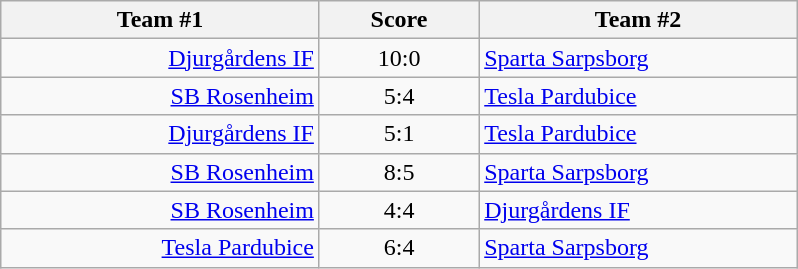<table class="wikitable" style="text-align: center;">
<tr>
<th width=22%>Team #1</th>
<th width=11%>Score</th>
<th width=22%>Team #2</th>
</tr>
<tr>
<td style="text-align: right;"><a href='#'>Djurgårdens IF</a> </td>
<td>10:0</td>
<td style="text-align: left;"> <a href='#'>Sparta Sarpsborg</a></td>
</tr>
<tr>
<td style="text-align: right;"><a href='#'>SB Rosenheim</a> </td>
<td>5:4</td>
<td style="text-align: left;"> <a href='#'>Tesla Pardubice</a></td>
</tr>
<tr>
<td style="text-align: right;"><a href='#'>Djurgårdens IF</a> </td>
<td>5:1</td>
<td style="text-align: left;"> <a href='#'>Tesla Pardubice</a></td>
</tr>
<tr>
<td style="text-align: right;"><a href='#'>SB Rosenheim</a> </td>
<td>8:5</td>
<td style="text-align: left;"> <a href='#'>Sparta Sarpsborg</a></td>
</tr>
<tr>
<td style="text-align: right;"><a href='#'>SB Rosenheim</a> </td>
<td>4:4</td>
<td style="text-align: left;"> <a href='#'>Djurgårdens IF</a></td>
</tr>
<tr>
<td style="text-align: right;"><a href='#'>Tesla Pardubice</a> </td>
<td>6:4</td>
<td style="text-align: left;"> <a href='#'>Sparta Sarpsborg</a></td>
</tr>
</table>
